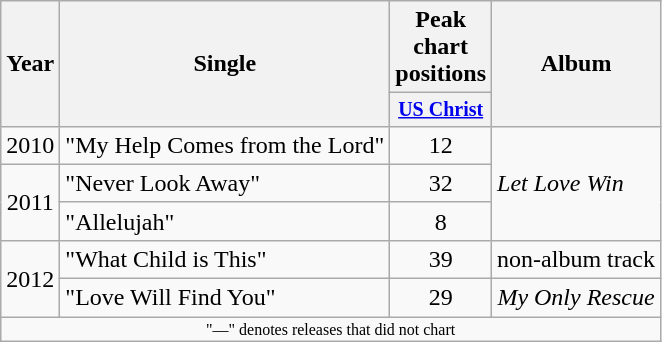<table class="wikitable" style="text-align:center;">
<tr>
<th rowspan="2">Year</th>
<th rowspan="2">Single</th>
<th>Peak chart positions</th>
<th rowspan="2">Album</th>
</tr>
<tr style="font-size:smaller;">
<th style="width:30px;"><a href='#'>US Christ</a></th>
</tr>
<tr>
<td>2010</td>
<td style="text-align:left;">"My Help Comes from the Lord"</td>
<td>12</td>
<td style="text-align:left;" rowspan="3"><em>Let Love Win</em></td>
</tr>
<tr>
<td rowspan="2">2011</td>
<td style="text-align:left;">"Never Look Away"</td>
<td>32</td>
</tr>
<tr>
<td style="text-align:left;">"Allelujah"</td>
<td>8</td>
</tr>
<tr>
<td rowspan="2">2012</td>
<td style="text-align:left;">"What Child is This"</td>
<td>39</td>
<td>non-album track</td>
</tr>
<tr>
<td style="text-align:left;">"Love Will Find You"</td>
<td>29</td>
<td><em>My Only Rescue</em></td>
</tr>
<tr>
<td colspan="20" style="font-size:8pt">"—" denotes releases that did not chart</td>
</tr>
</table>
